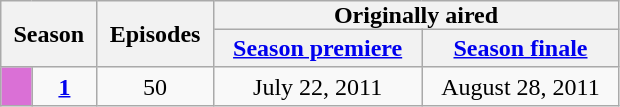<table class="wikitable">
<tr>
<th style="padding:0 8px;" rowspan="2" colspan="2">Season</th>
<th style="padding:0 8px;" rowspan="2">Episodes</th>
<th style="padding:0 80px;" colspan="2">Originally aired</th>
</tr>
<tr>
<th><a href='#'>Season premiere</a></th>
<th><a href='#'>Season finale</a></th>
</tr>
<tr>
<td style="background:Orchid; color:#1e90ff; text-align:center;"></td>
<td style="text-align:center;"><strong><a href='#'>1</a></strong></td>
<td style="text-align:center;">50</td>
<td style="text-align:center;">July 22, 2011</td>
<td style="text-align:center;">August 28, 2011</td>
</tr>
</table>
